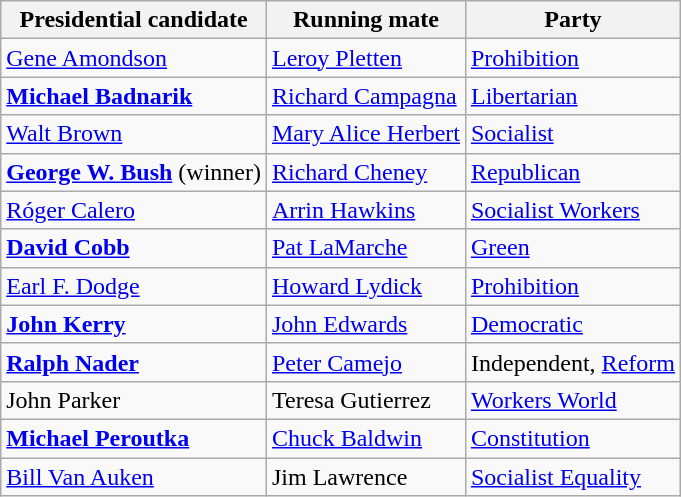<table class="wikitable">
<tr>
<th>Presidential candidate</th>
<th>Running mate</th>
<th>Party</th>
</tr>
<tr>
<td><a href='#'>Gene Amondson</a></td>
<td><a href='#'>Leroy Pletten</a></td>
<td><a href='#'>Prohibition</a></td>
</tr>
<tr>
<td><strong><a href='#'>Michael Badnarik</a></strong></td>
<td><a href='#'>Richard Campagna</a></td>
<td><a href='#'>Libertarian</a></td>
</tr>
<tr>
<td><a href='#'>Walt Brown</a></td>
<td><a href='#'>Mary Alice Herbert</a></td>
<td><a href='#'>Socialist</a></td>
</tr>
<tr>
<td><strong><a href='#'>George W. Bush</a></strong> (winner)</td>
<td><a href='#'>Richard Cheney</a></td>
<td><a href='#'>Republican</a></td>
</tr>
<tr>
<td><a href='#'>Róger Calero</a></td>
<td><a href='#'>Arrin Hawkins</a></td>
<td><a href='#'>Socialist Workers</a></td>
</tr>
<tr>
<td><strong><a href='#'>David Cobb</a></strong></td>
<td><a href='#'>Pat LaMarche</a></td>
<td><a href='#'>Green</a></td>
</tr>
<tr>
<td><a href='#'>Earl F. Dodge</a></td>
<td><a href='#'>Howard Lydick</a></td>
<td><a href='#'>Prohibition</a></td>
</tr>
<tr>
<td><strong><a href='#'>John Kerry</a></strong></td>
<td><a href='#'>John Edwards</a></td>
<td><a href='#'>Democratic</a></td>
</tr>
<tr>
<td><strong><a href='#'>Ralph Nader</a></strong></td>
<td><a href='#'>Peter Camejo</a></td>
<td>Independent, <a href='#'>Reform</a></td>
</tr>
<tr>
<td>John Parker</td>
<td>Teresa Gutierrez</td>
<td><a href='#'>Workers World</a></td>
</tr>
<tr>
<td><strong><a href='#'>Michael Peroutka</a></strong></td>
<td><a href='#'>Chuck Baldwin</a></td>
<td><a href='#'>Constitution</a></td>
</tr>
<tr>
<td><a href='#'>Bill Van Auken</a></td>
<td>Jim Lawrence</td>
<td><a href='#'>Socialist Equality</a></td>
</tr>
</table>
